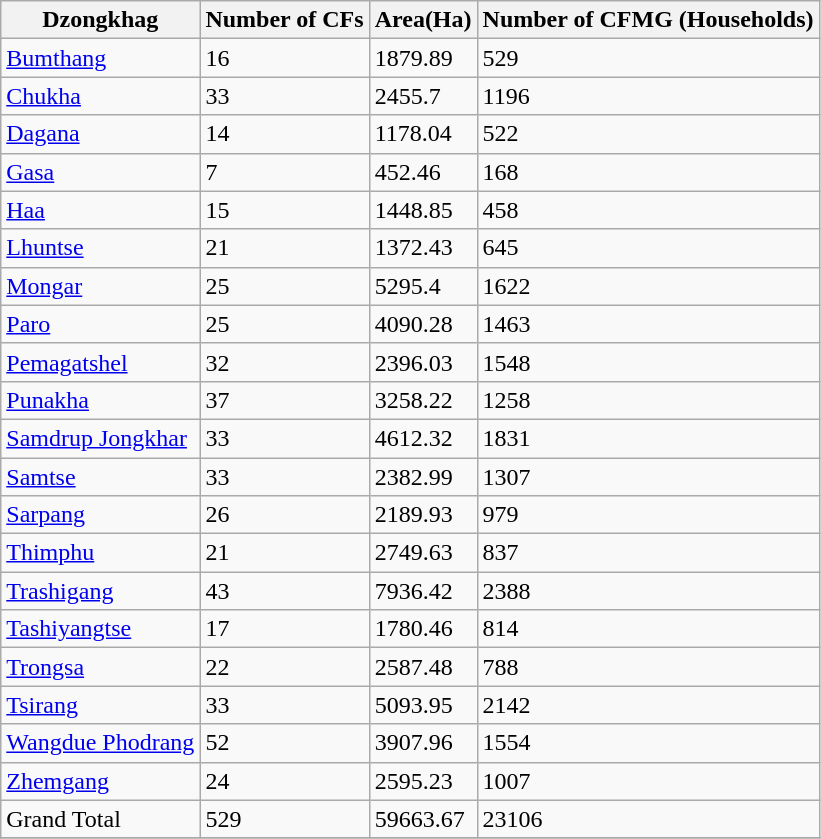<table class="wikitable">
<tr>
<th>Dzongkhag</th>
<th>Number of CFs</th>
<th>Area(Ha)</th>
<th>Number of CFMG (Households)</th>
</tr>
<tr>
<td><a href='#'>Bumthang</a></td>
<td>16</td>
<td>1879.89</td>
<td>529</td>
</tr>
<tr>
<td><a href='#'>Chukha</a></td>
<td>33</td>
<td>2455.7</td>
<td>1196</td>
</tr>
<tr>
<td><a href='#'>Dagana</a></td>
<td>14</td>
<td>1178.04</td>
<td>522</td>
</tr>
<tr>
<td><a href='#'>Gasa</a></td>
<td>7</td>
<td>452.46</td>
<td>168</td>
</tr>
<tr>
<td><a href='#'>Haa</a></td>
<td>15</td>
<td>1448.85</td>
<td>458</td>
</tr>
<tr>
<td><a href='#'>Lhuntse</a></td>
<td>21</td>
<td>1372.43</td>
<td>645</td>
</tr>
<tr>
<td><a href='#'>Mongar</a></td>
<td>25</td>
<td>5295.4</td>
<td>1622</td>
</tr>
<tr>
<td><a href='#'>Paro</a></td>
<td>25</td>
<td>4090.28</td>
<td>1463</td>
</tr>
<tr>
<td><a href='#'>Pemagatshel</a></td>
<td>32</td>
<td>2396.03</td>
<td>1548</td>
</tr>
<tr>
<td><a href='#'>Punakha</a></td>
<td>37</td>
<td>3258.22</td>
<td>1258</td>
</tr>
<tr>
<td><a href='#'>Samdrup Jongkhar</a></td>
<td>33</td>
<td>4612.32</td>
<td>1831</td>
</tr>
<tr>
<td><a href='#'>Samtse</a></td>
<td>33</td>
<td>2382.99</td>
<td>1307</td>
</tr>
<tr>
<td><a href='#'>Sarpang</a></td>
<td>26</td>
<td>2189.93</td>
<td>979</td>
</tr>
<tr>
<td><a href='#'>Thimphu</a></td>
<td>21</td>
<td>2749.63</td>
<td>837</td>
</tr>
<tr>
<td><a href='#'>Trashigang</a></td>
<td>43</td>
<td>7936.42</td>
<td>2388</td>
</tr>
<tr>
<td><a href='#'>Tashiyangtse</a></td>
<td>17</td>
<td>1780.46</td>
<td>814</td>
</tr>
<tr>
<td><a href='#'>Trongsa</a></td>
<td>22</td>
<td>2587.48</td>
<td>788</td>
</tr>
<tr>
<td><a href='#'>Tsirang</a></td>
<td>33</td>
<td>5093.95</td>
<td>2142</td>
</tr>
<tr>
<td><a href='#'>Wangdue Phodrang</a></td>
<td>52</td>
<td>3907.96</td>
<td>1554</td>
</tr>
<tr>
<td><a href='#'>Zhemgang</a></td>
<td>24</td>
<td>2595.23</td>
<td>1007</td>
</tr>
<tr>
<td>Grand Total</td>
<td>529</td>
<td>59663.67</td>
<td>23106</td>
</tr>
<tr>
</tr>
</table>
